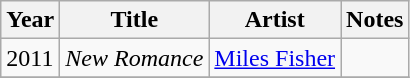<table class="wikitable">
<tr>
<th>Year</th>
<th>Title</th>
<th>Artist</th>
<th>Notes</th>
</tr>
<tr>
<td>2011</td>
<td><em>New Romance</em></td>
<td><a href='#'>Miles Fisher</a></td>
<td></td>
</tr>
<tr>
</tr>
</table>
